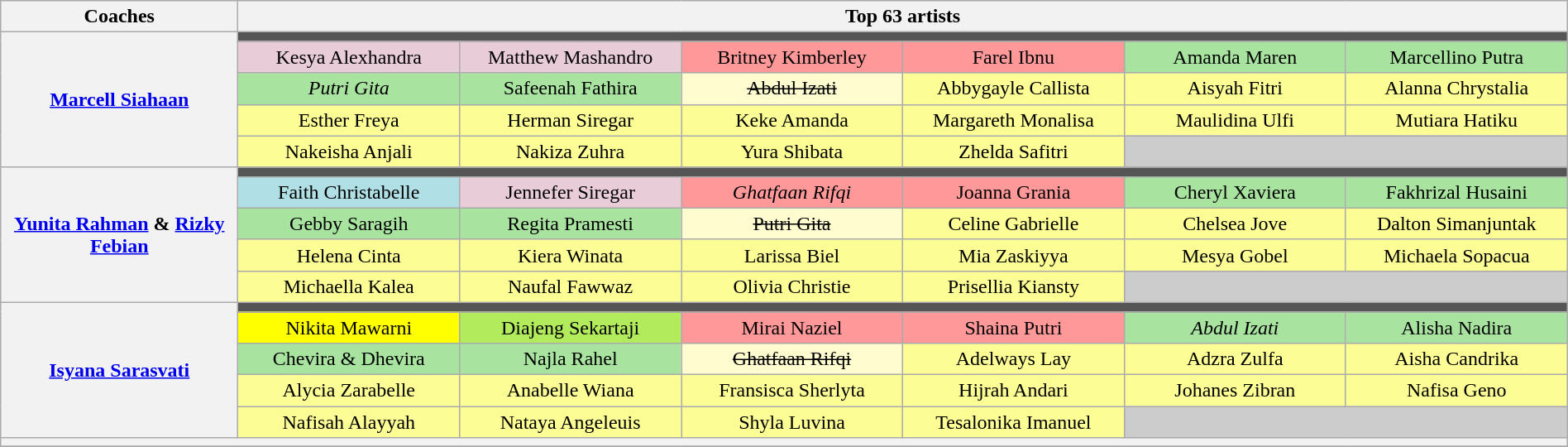<table class="wikitable" style="text-align:center; width:100%;">
<tr>
<th scope="col" style="width:15%;">Coaches</th>
<th scope="col" style="width:85%;" colspan="10">Top 63 artists</th>
</tr>
<tr>
<th rowspan="5"><a href='#'>Marcell Siahaan</a></th>
<td colspan="6" style="background:#555;"></td>
</tr>
<tr>
<td style="width:14%;" bgcolor="#E8CCD7">Kesya Alexhandra</td>
<td style="width:14%;" bgcolor="#E8CCD7">Matthew Mashandro</td>
<td style="width:14%; "bgcolor="#FF9999">Britney Kimberley</td>
<td style="width:14%; "bgcolor="#FF9999">Farel Ibnu</td>
<td style="width:14%; "bgcolor="#A8E4A0">Amanda Maren</td>
<td style="width:14%; "bgcolor="#A8E4A0">Marcellino Putra</td>
</tr>
<tr>
<td style="background:#A8E4A0"><em>Putri Gita</em></td>
<td style="background:#A8E4A0">Safeenah Fathira</td>
<td style="background:#FFFDD0"><s>Abdul Izati</s></td>
<td style="background:#FDFD96;">Abbygayle Callista</td>
<td style="background:#FDFD96;">Aisyah Fitri</td>
<td style="background:#FDFD96;">Alanna Chrystalia</td>
</tr>
<tr>
<td style="background:#FDFD96;">Esther Freya</td>
<td style="background:#FDFD96;">Herman Siregar</td>
<td style="background:#FDFD96;">Keke Amanda</td>
<td style="background:#FDFD96;">Margareth Monalisa</td>
<td style="background:#FDFD96;">Maulidina Ulfi</td>
<td style="background:#FDFD96;">Mutiara Hatiku</td>
</tr>
<tr>
<td style="background:#FDFD96;">Nakeisha Anjali</td>
<td style="background:#FDFD96;">Nakiza Zuhra</td>
<td style="background:#FDFD96;">Yura Shibata</td>
<td style="background:#FDFD96;">Zhelda Safitri</td>
<td style="background:#ccc;" colspan="2"></td>
</tr>
<tr>
<th rowspan="5"><a href='#'>Yunita Rahman</a> & <a href='#'>Rizky Febian</a></th>
<td colspan="6" style="background:#555;"></td>
</tr>
<tr>
<td style="background:#B0E0E6">Faith Christabelle</td>
<td style="background:#e8ccd7;">Jennefer Siregar</td>
<td style="background:#FF9999"><em>Ghatfaan Rifqi</em></td>
<td style="background:#FF9999">Joanna Grania</td>
<td style="background:#A8E4A0">Cheryl Xaviera</td>
<td style="background:#A8E4A0">Fakhrizal Husaini</td>
</tr>
<tr>
<td style="background:#A8E4A0">Gebby Saragih</td>
<td style="background:#A8E4A0">Regita Pramesti</td>
<td style="background:#FFFDD0"><s>Putri Gita</s></td>
<td style="background:#FDFD96;">Celine Gabrielle</td>
<td style="background:#FDFD96;">Chelsea Jove</td>
<td style="background:#FDFD96;">Dalton Simanjuntak</td>
</tr>
<tr>
<td style="background:#FDFD96;">Helena Cinta</td>
<td style="background:#FDFD96;">Kiera Winata</td>
<td style="background:#FDFD96;">Larissa Biel</td>
<td style="background:#FDFD96;">Mia Zaskiyya</td>
<td style="background:#FDFD96;">Mesya Gobel</td>
<td style="background:#FDFD96;">Michaela Sopacua</td>
</tr>
<tr>
<td style="background:#FDFD96;">Michaella Kalea</td>
<td style="background:#FDFD96;">Naufal Fawwaz</td>
<td style="background:#FDFD96;">Olivia Christie</td>
<td style="background:#FDFD96;">Prisellia Kiansty</td>
<td style="background:#ccc;" colspan="2"></td>
</tr>
<tr>
<th rowspan="5"><a href='#'>Isyana Sarasvati</a></th>
<td colspan="6" style="background:#555;"></td>
</tr>
<tr>
<td style="background:yellow;">Nikita Mawarni</td>
<td style="background:#B2EC5D">Diajeng Sekartaji</td>
<td style="background:#FF9999">Mirai Naziel</td>
<td style="background:#FF9999">Shaina Putri</td>
<td style="background:#A8E4A0"><em>Abdul Izati</em></td>
<td style="background:#A8E4A0">Alisha Nadira</td>
</tr>
<tr>
<td style="background:#A8E4A0">Chevira & Dhevira</td>
<td style="background:#A8E4A0">Najla Rahel</td>
<td style="background:#FFFDD0"><s>Ghatfaan Rifqi</s></td>
<td style="background:#FDFD96;">Adelways Lay</td>
<td style="background:#FDFD96;">Adzra Zulfa</td>
<td style="background:#FDFD96;">Aisha Candrika</td>
</tr>
<tr>
<td style="background:#FDFD96;">Alycia Zarabelle</td>
<td style="background:#FDFD96;">Anabelle Wiana</td>
<td style="background:#FDFD96;">Fransisca Sherlyta</td>
<td style="background:#FDFD96;">Hijrah Andari</td>
<td style="background:#FDFD96;">Johanes Zibran</td>
<td style="background:#FDFD96;">Nafisa Geno</td>
</tr>
<tr>
<td style="background:#FDFD96;">Nafisah Alayyah</td>
<td style="background:#FDFD96;">Nataya Angeleuis</td>
<td style="background:#FDFD96;">Shyla Luvina</td>
<td style="background:#FDFD96;">Tesalonika Imanuel</td>
<td style="background:#ccc;" colspan="2"></td>
</tr>
<tr>
<th style="font-size:90%; line-height:12px;" colspan="7"><small></small></th>
</tr>
<tr>
</tr>
</table>
